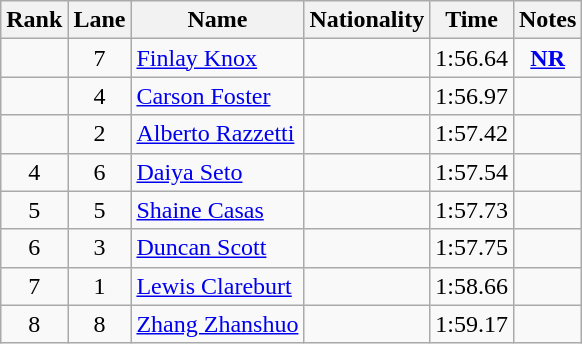<table class="wikitable sortable" style="text-align:center">
<tr>
<th>Rank</th>
<th>Lane</th>
<th>Name</th>
<th>Nationality</th>
<th>Time</th>
<th>Notes</th>
</tr>
<tr>
<td></td>
<td>7</td>
<td align=left><a href='#'>Finlay Knox</a></td>
<td align=left></td>
<td>1:56.64</td>
<td><strong><a href='#'>NR</a></strong></td>
</tr>
<tr>
<td></td>
<td>4</td>
<td align=left><a href='#'>Carson Foster</a></td>
<td align=left></td>
<td>1:56.97</td>
<td></td>
</tr>
<tr>
<td></td>
<td>2</td>
<td align=left><a href='#'>Alberto Razzetti</a></td>
<td align=left></td>
<td>1:57.42</td>
<td></td>
</tr>
<tr>
<td>4</td>
<td>6</td>
<td align=left><a href='#'>Daiya Seto</a></td>
<td align=left></td>
<td>1:57.54</td>
<td></td>
</tr>
<tr>
<td>5</td>
<td>5</td>
<td align=left><a href='#'>Shaine Casas</a></td>
<td align=left></td>
<td>1:57.73</td>
<td></td>
</tr>
<tr>
<td>6</td>
<td>3</td>
<td align=left><a href='#'>Duncan Scott</a></td>
<td align=left></td>
<td>1:57.75</td>
<td></td>
</tr>
<tr>
<td>7</td>
<td>1</td>
<td align=left><a href='#'>Lewis Clareburt</a></td>
<td align=left></td>
<td>1:58.66</td>
<td></td>
</tr>
<tr>
<td>8</td>
<td>8</td>
<td align=left><a href='#'>Zhang Zhanshuo</a></td>
<td align=left></td>
<td>1:59.17</td>
<td></td>
</tr>
</table>
